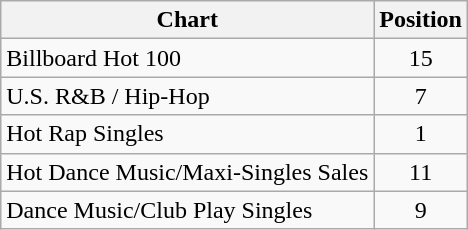<table class="wikitable">
<tr>
<th>Chart</th>
<th>Position</th>
</tr>
<tr>
<td>Billboard Hot 100</td>
<td align="center">15</td>
</tr>
<tr>
<td>U.S. R&B / Hip-Hop</td>
<td align="center">7</td>
</tr>
<tr>
<td>Hot Rap Singles</td>
<td align="center">1</td>
</tr>
<tr>
<td>Hot Dance Music/Maxi-Singles Sales</td>
<td align="center">11</td>
</tr>
<tr>
<td>Dance Music/Club Play Singles</td>
<td align="center">9</td>
</tr>
</table>
